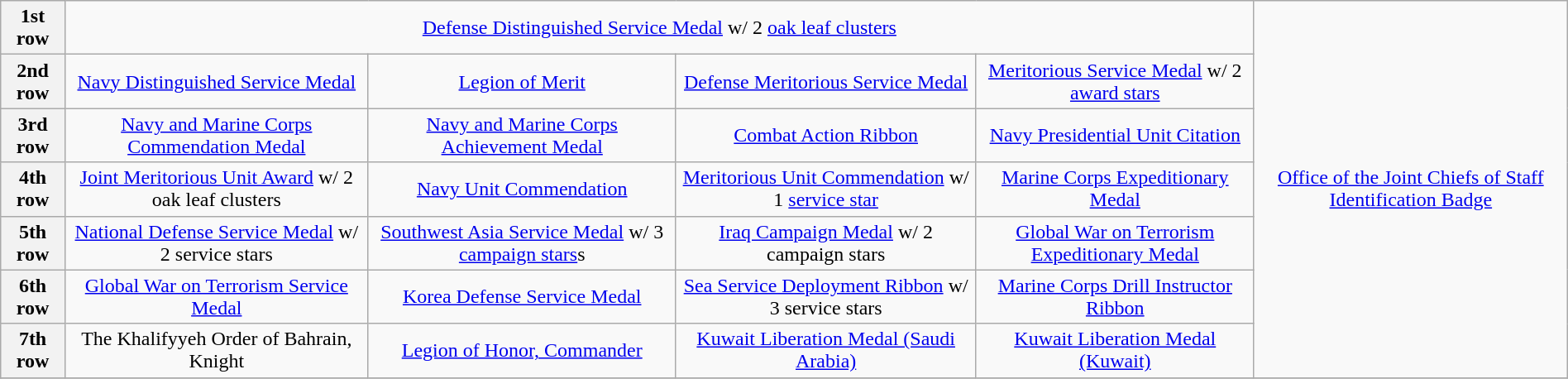<table class="wikitable" style="margin:1em auto; text-align:center;">
<tr>
<th>1st row</th>
<td colspan="4"><a href='#'>Defense Distinguished Service Medal</a> w/ 2 <a href='#'>oak leaf clusters</a></td>
<td rowspan="7" align="center"><a href='#'>Office of the Joint Chiefs of Staff Identification Badge</a></td>
</tr>
<tr>
<th>2nd row</th>
<td><a href='#'>Navy Distinguished Service Medal</a></td>
<td><a href='#'>Legion of Merit</a></td>
<td><a href='#'>Defense Meritorious Service Medal</a></td>
<td><a href='#'>Meritorious Service Medal</a> w/ 2 <a href='#'>award stars</a></td>
</tr>
<tr>
<th>3rd row</th>
<td><a href='#'>Navy and Marine Corps Commendation Medal</a></td>
<td><a href='#'>Navy and Marine Corps Achievement Medal</a></td>
<td><a href='#'>Combat Action Ribbon</a></td>
<td><a href='#'>Navy Presidential Unit Citation</a></td>
</tr>
<tr>
<th>4th row</th>
<td><a href='#'>Joint Meritorious Unit Award</a> w/ 2 oak leaf clusters</td>
<td><a href='#'>Navy Unit Commendation</a></td>
<td><a href='#'>Meritorious Unit Commendation</a> w/ 1 <a href='#'>service star</a></td>
<td><a href='#'>Marine Corps Expeditionary Medal</a></td>
</tr>
<tr>
<th>5th row</th>
<td><a href='#'>National Defense Service Medal</a> w/ 2 service stars</td>
<td><a href='#'>Southwest Asia Service Medal</a> w/ 3 <a href='#'>campaign stars</a>s</td>
<td><a href='#'>Iraq Campaign Medal</a> w/ 2 campaign stars</td>
<td><a href='#'>Global War on Terrorism Expeditionary Medal</a></td>
</tr>
<tr>
<th>6th row</th>
<td><a href='#'>Global War on Terrorism Service Medal</a></td>
<td><a href='#'>Korea Defense Service Medal</a></td>
<td><a href='#'>Sea Service Deployment Ribbon</a> w/ 3 service stars</td>
<td><a href='#'>Marine Corps Drill Instructor Ribbon</a></td>
</tr>
<tr>
<th>7th row</th>
<td>The Khalifyyeh Order of Bahrain, Knight</td>
<td><a href='#'>Legion of Honor, Commander</a></td>
<td><a href='#'>Kuwait Liberation Medal (Saudi Arabia)</a></td>
<td><a href='#'>Kuwait Liberation Medal (Kuwait)</a></td>
</tr>
<tr>
</tr>
</table>
